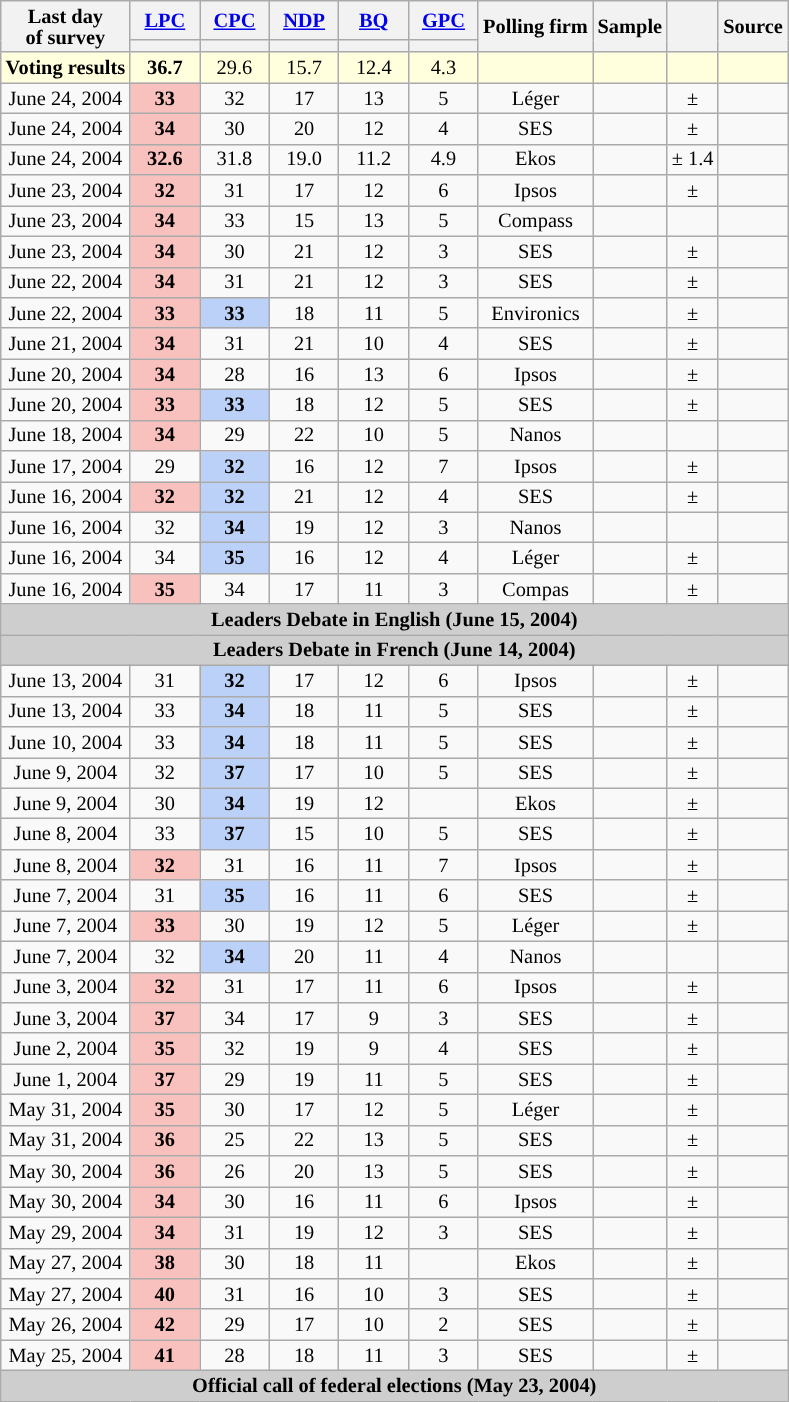<table class="wikitable" style="text-align:center;font-size:85%;line-height:14px;" align="center">
<tr>
<th rowspan="2">Last day <br>of survey</th>
<th class="unsortable" style="width:40px;"><a href='#'>LPC</a></th>
<th class="unsortable" style="width:40px;"><a href='#'>CPC</a></th>
<th class="unsortable" style="width:40px;"><a href='#'>NDP</a></th>
<th class="unsortable" style="width:40px;"><a href='#'>BQ</a></th>
<th class="unsortable" style="width:40px;"><a href='#'>GPC</a></th>
<th rowspan="2">Polling firm</th>
<th rowspan="2">Sample</th>
<th rowspan="2"></th>
<th rowspan="2">Source</th>
</tr>
<tr style="line-height:5px;">
<th style="background:"></th>
<th style="background:"></th>
<th style="background:"></th>
<th style="background:"></th>
<th style="background:"></th>
</tr>
<tr style="background:#ffd;">
<td><strong>Voting results</strong></td>
<td><strong>36.7</strong></td>
<td>29.6</td>
<td>15.7</td>
<td>12.4</td>
<td>4.3</td>
<td></td>
<td></td>
<td></td>
<td></td>
</tr>
<tr>
<td>June 24, 2004</td>
<td style="background:#F8C1BE"><strong>33</strong></td>
<td>32</td>
<td>17</td>
<td>13</td>
<td>5</td>
<td>Léger</td>
<td></td>
<td>± </td>
<td></td>
</tr>
<tr>
<td>June 24, 2004</td>
<td style="background:#F8C1BE"><strong>34</strong></td>
<td>30</td>
<td>20</td>
<td>12</td>
<td>4</td>
<td>SES</td>
<td></td>
<td>± </td>
<td></td>
</tr>
<tr>
<td>June 24, 2004</td>
<td style="background:#F8C1BE"><strong>32.6</strong></td>
<td>31.8</td>
<td>19.0</td>
<td>11.2</td>
<td>4.9</td>
<td>Ekos</td>
<td></td>
<td>± 1.4</td>
<td></td>
</tr>
<tr>
<td>June 23, 2004</td>
<td style="background:#F8C1BE"><strong>32</strong></td>
<td>31</td>
<td>17</td>
<td>12</td>
<td>6</td>
<td>Ipsos</td>
<td></td>
<td>± </td>
<td></td>
</tr>
<tr>
<td>June 23, 2004</td>
<td style="background:#F8C1BE"><strong>34</strong></td>
<td>33</td>
<td>15</td>
<td>13</td>
<td>5</td>
<td>Compass</td>
<td></td>
<td></td>
<td></td>
</tr>
<tr>
<td>June 23, 2004</td>
<td style="background:#F8C1BE"><strong>34</strong></td>
<td>30</td>
<td>21</td>
<td>12</td>
<td>3</td>
<td>SES</td>
<td></td>
<td>± </td>
<td></td>
</tr>
<tr>
<td>June 22, 2004</td>
<td style="background:#F8C1BE"><strong>34</strong></td>
<td>31</td>
<td>21</td>
<td>12</td>
<td>3</td>
<td>SES</td>
<td></td>
<td>± </td>
<td></td>
</tr>
<tr>
<td>June 22, 2004</td>
<td style="background:#F8C1BE"><strong>33</strong></td>
<td style="background:#BCD1F7"><strong>33</strong></td>
<td>18</td>
<td>11</td>
<td>5</td>
<td>Environics</td>
<td></td>
<td>± </td>
<td></td>
</tr>
<tr>
<td>June 21, 2004</td>
<td style="background:#F8C1BE"><strong>34</strong></td>
<td>31</td>
<td>21</td>
<td>10</td>
<td>4</td>
<td>SES</td>
<td></td>
<td>± </td>
<td></td>
</tr>
<tr>
<td>June 20, 2004</td>
<td style="background:#F8C1BE"><strong>34</strong></td>
<td>28</td>
<td>16</td>
<td>13</td>
<td>6</td>
<td>Ipsos</td>
<td></td>
<td>± </td>
<td></td>
</tr>
<tr>
<td>June 20, 2004</td>
<td style="background:#F8C1BE"><strong>33</strong></td>
<td style="background:#BCD1F7"><strong>33</strong></td>
<td>18</td>
<td>12</td>
<td>5</td>
<td>SES</td>
<td></td>
<td>± </td>
<td></td>
</tr>
<tr>
<td>June 18, 2004</td>
<td style="background:#F8C1BE"><strong>34</strong></td>
<td>29</td>
<td>22</td>
<td>10</td>
<td>5</td>
<td>Nanos</td>
<td></td>
<td></td>
<td></td>
</tr>
<tr>
<td>June 17, 2004</td>
<td>29</td>
<td style="background:#BCD1F7"><strong>32</strong></td>
<td>16</td>
<td>12</td>
<td>7</td>
<td>Ipsos</td>
<td></td>
<td>± </td>
<td></td>
</tr>
<tr>
<td>June 16, 2004</td>
<td style="background:#F8C1BE"><strong>32</strong></td>
<td style="background:#BCD1F7"><strong>32</strong></td>
<td>21</td>
<td>12</td>
<td>4</td>
<td>SES</td>
<td></td>
<td>± </td>
<td></td>
</tr>
<tr>
<td>June 16, 2004</td>
<td>32</td>
<td style="background:#BCD1F7"><strong>34</strong></td>
<td>19</td>
<td>12</td>
<td>3</td>
<td>Nanos</td>
<td></td>
<td></td>
<td></td>
</tr>
<tr>
<td>June 16, 2004</td>
<td>34</td>
<td style="background:#BCD1F7"><strong>35</strong></td>
<td>16</td>
<td>12</td>
<td>4</td>
<td>Léger</td>
<td></td>
<td>± </td>
<td></td>
</tr>
<tr>
<td>June 16, 2004</td>
<td style="background:#F8C1BE"><strong>35</strong></td>
<td>34</td>
<td>17</td>
<td>11</td>
<td>3</td>
<td>Compas</td>
<td></td>
<td>± </td>
<td></td>
</tr>
<tr>
<td colspan="10" align="center" style="background-color:#CECECE;"><strong>Leaders Debate in English (June 15, 2004)</strong></td>
</tr>
<tr>
<td colspan="10" align="center" style="background-color:#CECECE;"><strong>Leaders Debate in French (June 14, 2004)</strong></td>
</tr>
<tr>
<td>June 13, 2004</td>
<td>31</td>
<td style="background:#BCD1F7"><strong>32</strong></td>
<td>17</td>
<td>12</td>
<td>6</td>
<td>Ipsos</td>
<td></td>
<td>± </td>
<td></td>
</tr>
<tr>
<td>June 13, 2004</td>
<td>33</td>
<td style="background:#BCD1F7"><strong>34</strong></td>
<td>18</td>
<td>11</td>
<td>5</td>
<td>SES</td>
<td></td>
<td>± </td>
<td></td>
</tr>
<tr>
<td>June 10, 2004</td>
<td>33</td>
<td style="background:#BCD1F7"><strong>34</strong></td>
<td>18</td>
<td>11</td>
<td>5</td>
<td>SES</td>
<td></td>
<td>± </td>
<td></td>
</tr>
<tr>
<td>June 9, 2004</td>
<td>32</td>
<td style="background:#BCD1F7"><strong>37</strong></td>
<td>17</td>
<td>10</td>
<td>5</td>
<td>SES</td>
<td></td>
<td>± </td>
<td></td>
</tr>
<tr>
<td>June 9, 2004</td>
<td>30</td>
<td style="background:#BCD1F7"><strong>34</strong></td>
<td>19</td>
<td>12</td>
<td></td>
<td>Ekos</td>
<td></td>
<td>± </td>
<td></td>
</tr>
<tr>
<td>June 8, 2004</td>
<td>33</td>
<td style="background:#BCD1F7"><strong>37</strong></td>
<td>15</td>
<td>10</td>
<td>5</td>
<td>SES</td>
<td></td>
<td>± </td>
<td></td>
</tr>
<tr>
<td>June 8, 2004</td>
<td style="background:#F8C1BE"><strong>32</strong></td>
<td>31</td>
<td>16</td>
<td>11</td>
<td>7</td>
<td>Ipsos</td>
<td></td>
<td>± </td>
<td></td>
</tr>
<tr>
<td>June 7, 2004</td>
<td>31</td>
<td style="background:#BCD1F7"><strong>35</strong></td>
<td>16</td>
<td>11</td>
<td>6</td>
<td>SES</td>
<td></td>
<td>± </td>
<td></td>
</tr>
<tr>
<td>June 7, 2004</td>
<td style="background:#F8C1BE"><strong>33</strong></td>
<td>30</td>
<td>19</td>
<td>12</td>
<td>5</td>
<td>Léger</td>
<td></td>
<td>± </td>
<td></td>
</tr>
<tr>
<td>June 7, 2004</td>
<td>32</td>
<td style="background:#BCD1F7"><strong>34</strong></td>
<td>20</td>
<td>11</td>
<td>4</td>
<td>Nanos</td>
<td></td>
<td></td>
<td></td>
</tr>
<tr>
<td>June 3, 2004</td>
<td style="background:#F8C1BE"><strong>32</strong></td>
<td>31</td>
<td>17</td>
<td>11</td>
<td>6</td>
<td>Ipsos</td>
<td></td>
<td>± </td>
<td></td>
</tr>
<tr>
<td>June 3, 2004</td>
<td style="background:#F8C1BE"><strong>37</strong></td>
<td>34</td>
<td>17</td>
<td>9</td>
<td>3</td>
<td>SES</td>
<td></td>
<td>± </td>
<td></td>
</tr>
<tr>
<td>June 2, 2004</td>
<td style="background:#F8C1BE"><strong>35</strong></td>
<td>32</td>
<td>19</td>
<td>9</td>
<td>4</td>
<td>SES</td>
<td></td>
<td>± </td>
<td></td>
</tr>
<tr>
<td>June 1, 2004</td>
<td style="background:#F8C1BE"><strong>37</strong></td>
<td>29</td>
<td>19</td>
<td>11</td>
<td>5</td>
<td>SES</td>
<td></td>
<td>± </td>
<td></td>
</tr>
<tr>
<td>May 31, 2004</td>
<td style="background:#F8C1BE"><strong>35</strong></td>
<td>30</td>
<td>17</td>
<td>12</td>
<td>5</td>
<td>Léger</td>
<td></td>
<td>± </td>
<td></td>
</tr>
<tr>
<td>May 31, 2004</td>
<td style="background:#F8C1BE"><strong>36</strong></td>
<td>25</td>
<td>22</td>
<td>13</td>
<td>5</td>
<td>SES</td>
<td></td>
<td>± </td>
<td></td>
</tr>
<tr>
<td>May 30, 2004</td>
<td style="background:#F8C1BE"><strong>36</strong></td>
<td>26</td>
<td>20</td>
<td>13</td>
<td>5</td>
<td>SES</td>
<td></td>
<td>± </td>
<td></td>
</tr>
<tr>
<td>May 30, 2004</td>
<td style="background:#F8C1BE"><strong>34</strong></td>
<td>30</td>
<td>16</td>
<td>11</td>
<td>6</td>
<td>Ipsos</td>
<td></td>
<td>± </td>
<td></td>
</tr>
<tr>
<td>May 29, 2004</td>
<td style="background:#F8C1BE"><strong>34</strong></td>
<td>31</td>
<td>19</td>
<td>12</td>
<td>3</td>
<td>SES</td>
<td></td>
<td>± </td>
<td></td>
</tr>
<tr>
<td>May 27, 2004</td>
<td style="background:#F8C1BE"><strong>38</strong></td>
<td>30</td>
<td>18</td>
<td>11</td>
<td></td>
<td>Ekos</td>
<td></td>
<td>± </td>
<td></td>
</tr>
<tr>
<td>May 27, 2004</td>
<td style="background:#F8C1BE"><strong>40</strong></td>
<td>31</td>
<td>16</td>
<td>10</td>
<td>3</td>
<td>SES</td>
<td></td>
<td>± </td>
<td></td>
</tr>
<tr>
<td>May 26, 2004</td>
<td style="background:#F8C1BE"><strong>42</strong></td>
<td>29</td>
<td>17</td>
<td>10</td>
<td>2</td>
<td>SES</td>
<td></td>
<td>± </td>
<td></td>
</tr>
<tr>
<td>May 25, 2004</td>
<td style="background:#F8C1BE"><strong>41</strong></td>
<td>28</td>
<td>18</td>
<td>11</td>
<td>3</td>
<td>SES</td>
<td></td>
<td>± </td>
<td></td>
</tr>
<tr>
<td colspan="10" align="center" style="background-color:#CECECE;"><strong>Official call of federal elections (May 23, 2004)</strong></td>
</tr>
</table>
